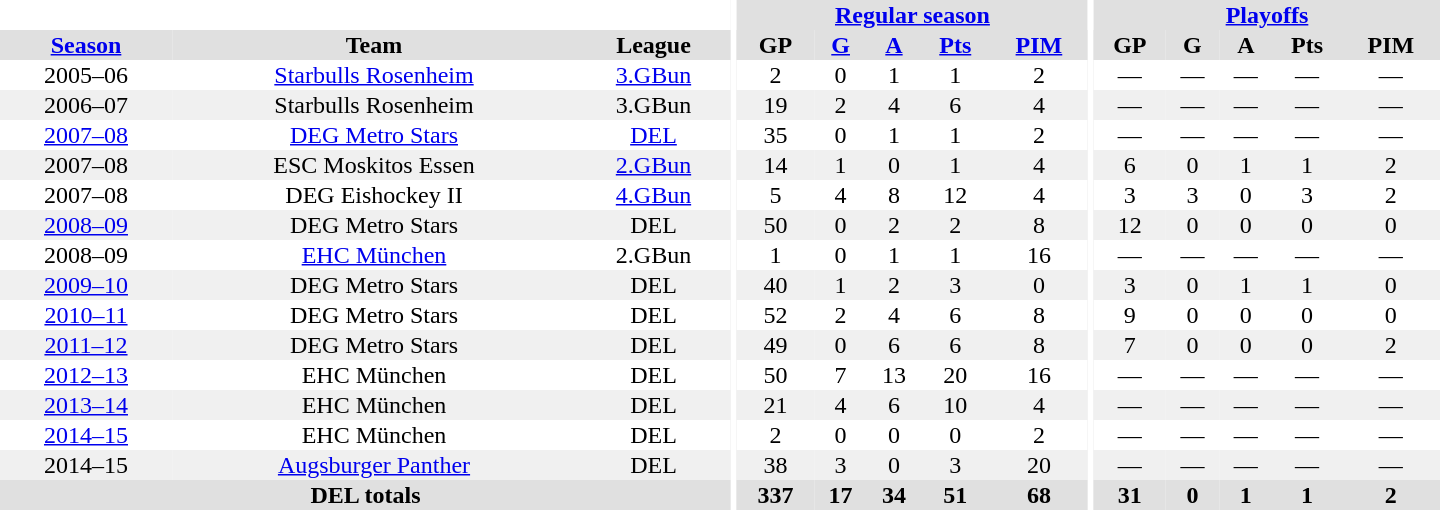<table border="0" cellpadding="1" cellspacing="0" style="text-align:center; width:60em">
<tr bgcolor="#e0e0e0">
<th colspan="3" bgcolor="#ffffff"></th>
<th rowspan="99" bgcolor="#ffffff"></th>
<th colspan="5"><a href='#'>Regular season</a></th>
<th rowspan="99" bgcolor="#ffffff"></th>
<th colspan="5"><a href='#'>Playoffs</a></th>
</tr>
<tr bgcolor="#e0e0e0">
<th><a href='#'>Season</a></th>
<th>Team</th>
<th>League</th>
<th>GP</th>
<th><a href='#'>G</a></th>
<th><a href='#'>A</a></th>
<th><a href='#'>Pts</a></th>
<th><a href='#'>PIM</a></th>
<th>GP</th>
<th>G</th>
<th>A</th>
<th>Pts</th>
<th>PIM</th>
</tr>
<tr ALIGN="center">
<td>2005–06</td>
<td><a href='#'>Starbulls Rosenheim</a></td>
<td><a href='#'>3.GBun</a></td>
<td>2</td>
<td>0</td>
<td>1</td>
<td>1</td>
<td>2</td>
<td>—</td>
<td>—</td>
<td>—</td>
<td>—</td>
<td>—</td>
</tr>
<tr ALIGN="center" bgcolor="#f0f0f0">
<td>2006–07</td>
<td>Starbulls Rosenheim</td>
<td>3.GBun</td>
<td>19</td>
<td>2</td>
<td>4</td>
<td>6</td>
<td>4</td>
<td>—</td>
<td>—</td>
<td>—</td>
<td>—</td>
<td>—</td>
</tr>
<tr ALIGN="center">
<td><a href='#'>2007–08</a></td>
<td><a href='#'>DEG Metro Stars</a></td>
<td><a href='#'>DEL</a></td>
<td>35</td>
<td>0</td>
<td>1</td>
<td>1</td>
<td>2</td>
<td>—</td>
<td>—</td>
<td>—</td>
<td>—</td>
<td>—</td>
</tr>
<tr ALIGN="center" bgcolor="#f0f0f0">
<td>2007–08</td>
<td>ESC Moskitos Essen</td>
<td><a href='#'>2.GBun</a></td>
<td>14</td>
<td>1</td>
<td>0</td>
<td>1</td>
<td>4</td>
<td>6</td>
<td>0</td>
<td>1</td>
<td>1</td>
<td>2</td>
</tr>
<tr ALIGN="center">
<td>2007–08</td>
<td>DEG Eishockey II</td>
<td><a href='#'>4.GBun</a></td>
<td>5</td>
<td>4</td>
<td>8</td>
<td>12</td>
<td>4</td>
<td>3</td>
<td>3</td>
<td>0</td>
<td>3</td>
<td>2</td>
</tr>
<tr ALIGN="center" bgcolor="#f0f0f0">
<td><a href='#'>2008–09</a></td>
<td>DEG Metro Stars</td>
<td>DEL</td>
<td>50</td>
<td>0</td>
<td>2</td>
<td>2</td>
<td>8</td>
<td>12</td>
<td>0</td>
<td>0</td>
<td>0</td>
<td>0</td>
</tr>
<tr ALIGN="center">
<td>2008–09</td>
<td><a href='#'>EHC München</a></td>
<td>2.GBun</td>
<td>1</td>
<td>0</td>
<td>1</td>
<td>1</td>
<td>16</td>
<td>—</td>
<td>—</td>
<td>—</td>
<td>—</td>
<td>—</td>
</tr>
<tr ALIGN="center" bgcolor="#f0f0f0">
<td><a href='#'>2009–10</a></td>
<td>DEG Metro Stars</td>
<td>DEL</td>
<td>40</td>
<td>1</td>
<td>2</td>
<td>3</td>
<td>0</td>
<td>3</td>
<td>0</td>
<td>1</td>
<td>1</td>
<td>0</td>
</tr>
<tr ALIGN="center">
<td><a href='#'>2010–11</a></td>
<td>DEG Metro Stars</td>
<td>DEL</td>
<td>52</td>
<td>2</td>
<td>4</td>
<td>6</td>
<td>8</td>
<td>9</td>
<td>0</td>
<td>0</td>
<td>0</td>
<td>0</td>
</tr>
<tr ALIGN="center" bgcolor="#f0f0f0">
<td><a href='#'>2011–12</a></td>
<td>DEG Metro Stars</td>
<td>DEL</td>
<td>49</td>
<td>0</td>
<td>6</td>
<td>6</td>
<td>8</td>
<td>7</td>
<td>0</td>
<td>0</td>
<td>0</td>
<td>2</td>
</tr>
<tr ALIGN="center">
<td><a href='#'>2012–13</a></td>
<td>EHC München</td>
<td>DEL</td>
<td>50</td>
<td>7</td>
<td>13</td>
<td>20</td>
<td>16</td>
<td>—</td>
<td>—</td>
<td>—</td>
<td>—</td>
<td>—</td>
</tr>
<tr ALIGN="center"  bgcolor="#f0f0f0">
<td><a href='#'>2013–14</a></td>
<td>EHC München</td>
<td>DEL</td>
<td>21</td>
<td>4</td>
<td>6</td>
<td>10</td>
<td>4</td>
<td>—</td>
<td>—</td>
<td>—</td>
<td>—</td>
<td>—</td>
</tr>
<tr ALIGN="center">
<td><a href='#'>2014–15</a></td>
<td>EHC München</td>
<td>DEL</td>
<td>2</td>
<td>0</td>
<td>0</td>
<td>0</td>
<td>2</td>
<td>—</td>
<td>—</td>
<td>—</td>
<td>—</td>
<td>—</td>
</tr>
<tr ALIGN="center"  bgcolor="#f0f0f0">
<td>2014–15</td>
<td><a href='#'>Augsburger Panther</a></td>
<td>DEL</td>
<td>38</td>
<td>3</td>
<td>0</td>
<td>3</td>
<td>20</td>
<td>—</td>
<td>—</td>
<td>—</td>
<td>—</td>
<td>—</td>
</tr>
<tr bgcolor="#e0e0e0">
<th colspan="3">DEL totals</th>
<th>337</th>
<th>17</th>
<th>34</th>
<th>51</th>
<th>68</th>
<th>31</th>
<th>0</th>
<th>1</th>
<th>1</th>
<th>2</th>
</tr>
</table>
